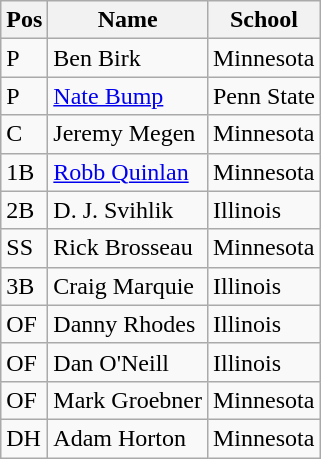<table class=wikitable>
<tr>
<th>Pos</th>
<th>Name</th>
<th>School</th>
</tr>
<tr>
<td>P</td>
<td>Ben Birk</td>
<td>Minnesota</td>
</tr>
<tr>
<td>P</td>
<td><a href='#'>Nate Bump</a></td>
<td>Penn State</td>
</tr>
<tr>
<td>C</td>
<td>Jeremy Megen</td>
<td>Minnesota</td>
</tr>
<tr>
<td>1B</td>
<td><a href='#'>Robb Quinlan</a></td>
<td>Minnesota</td>
</tr>
<tr>
<td>2B</td>
<td>D. J. Svihlik</td>
<td>Illinois</td>
</tr>
<tr>
<td>SS</td>
<td>Rick Brosseau</td>
<td>Minnesota</td>
</tr>
<tr>
<td>3B</td>
<td>Craig Marquie</td>
<td>Illinois</td>
</tr>
<tr>
<td>OF</td>
<td>Danny Rhodes</td>
<td>Illinois</td>
</tr>
<tr>
<td>OF</td>
<td>Dan O'Neill</td>
<td>Illinois</td>
</tr>
<tr>
<td>OF</td>
<td>Mark Groebner</td>
<td>Minnesota</td>
</tr>
<tr>
<td>DH</td>
<td>Adam Horton</td>
<td>Minnesota</td>
</tr>
</table>
